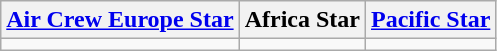<table class="wikitable" style="text-align: center">
<tr>
<th><a href='#'>Air Crew Europe Star</a></th>
<th>Africa Star</th>
<th><a href='#'>Pacific Star</a></th>
</tr>
<tr>
<td></td>
<td></td>
<td></td>
</tr>
</table>
